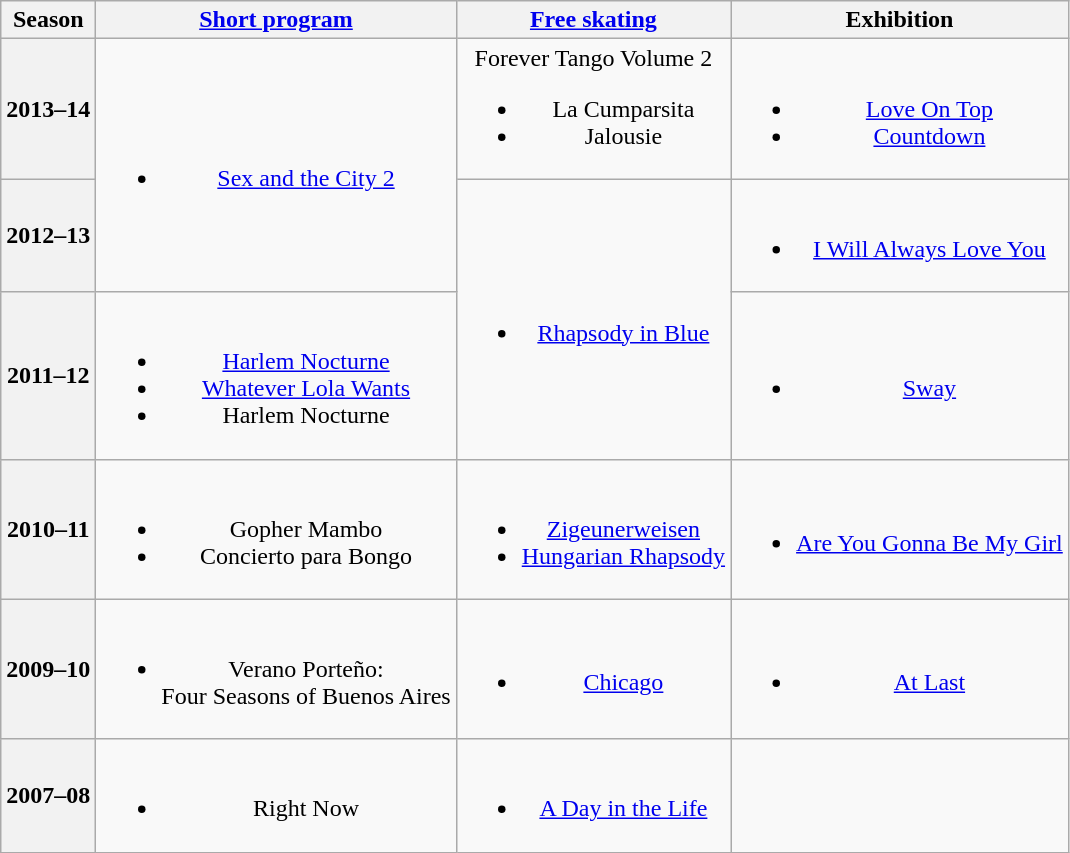<table class="wikitable" style="text-align: center">
<tr>
<th>Season</th>
<th><a href='#'>Short program</a></th>
<th><a href='#'>Free skating</a></th>
<th>Exhibition</th>
</tr>
<tr>
<th>2013–14 <br> </th>
<td rowspan=2><br><ul><li><a href='#'>Sex and the City 2</a> <br></li></ul></td>
<td>Forever Tango Volume 2<br><ul><li>La Cumparsita <br></li><li>Jalousie <br></li></ul></td>
<td><br><ul><li><a href='#'>Love On Top</a></li><li><a href='#'>Countdown</a> <br></li></ul></td>
</tr>
<tr>
<th>2012–13 <br> </th>
<td rowspan=2><br><ul><li><a href='#'>Rhapsody in Blue</a> <br></li></ul></td>
<td><br><ul><li><a href='#'>I Will Always Love You</a> <br></li></ul></td>
</tr>
<tr>
<th>2011–12 <br> </th>
<td><br><ul><li><a href='#'>Harlem Nocturne</a> <br></li><li><a href='#'>Whatever Lola Wants</a> <br></li><li>Harlem Nocturne <br></li></ul></td>
<td><br><ul><li><a href='#'>Sway</a> <br></li></ul></td>
</tr>
<tr>
<th>2010–11 <br> </th>
<td><br><ul><li>Gopher Mambo <br></li><li>Concierto para Bongo <br></li></ul></td>
<td><br><ul><li><a href='#'>Zigeunerweisen</a> <br></li><li><a href='#'>Hungarian Rhapsody</a> <br></li></ul></td>
<td><br><ul><li><a href='#'>Are You Gonna Be My Girl</a> <br></li></ul></td>
</tr>
<tr>
<th>2009–10 <br> </th>
<td><br><ul><li>Verano Porteño: <br> Four Seasons of Buenos Aires <br></li></ul></td>
<td><br><ul><li><a href='#'>Chicago</a> <br></li></ul></td>
<td><br><ul><li><a href='#'>At Last</a> <br></li></ul></td>
</tr>
<tr>
<th>2007–08 <br> </th>
<td><br><ul><li>Right Now <br></li></ul></td>
<td><br><ul><li><a href='#'>A Day in the Life</a> <br></li></ul></td>
<td></td>
</tr>
</table>
